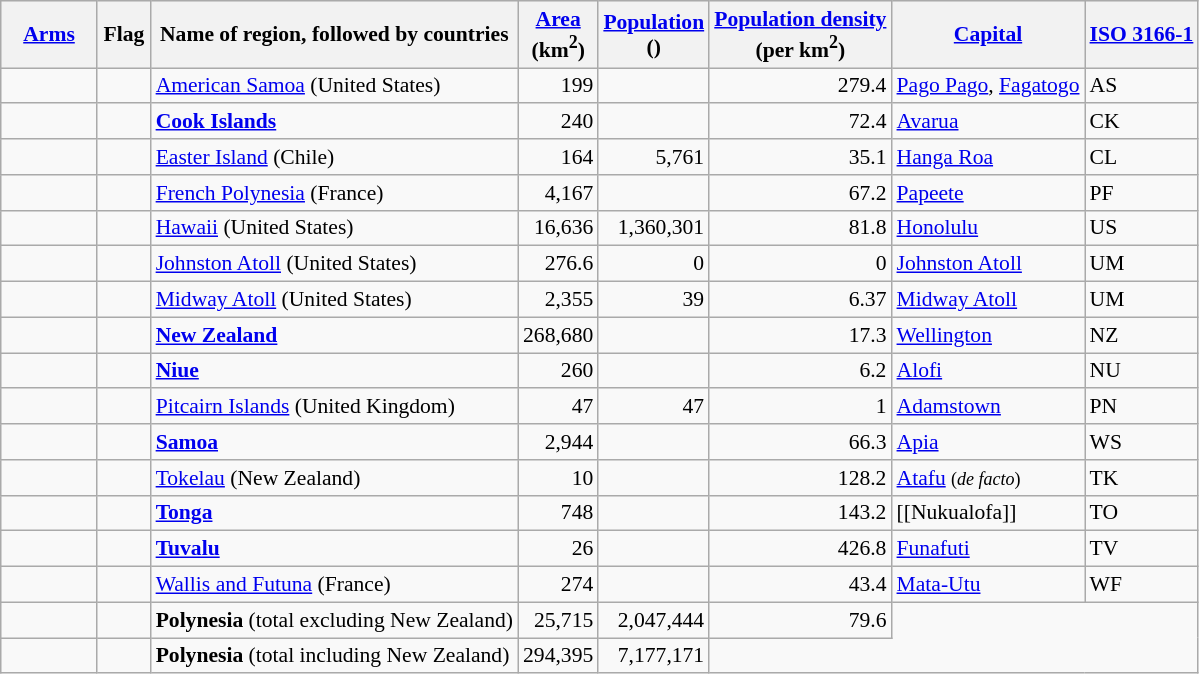<table class="wikitable sortable" style="border:1px solid #aaa; font-size:90%;">
<tr style="background:#ececec;"|>
<th style="line-height:95%; width:4em" class="unsortable"><a href='#'>Arms</a></th>
<th style="line-height:95%; width:2em" class="unsortable">Flag</th>
<th>Name of region, followed by countries</th>
<th data-sort-type="number"><a href='#'>Area</a><br>(km<sup>2</sup>)</th>
<th data-sort-type="number"><a href='#'>Population</a><br>()</th>
<th data-sort-type="number"><a href='#'>Population density</a><br>(per km<sup>2</sup>)</th>
<th><a href='#'>Capital</a></th>
<th><a href='#'>ISO 3166-1</a></th>
</tr>
<tr>
<td style="text-align:center;"></td>
<td style="text-align:center;"></td>
<td><a href='#'>American Samoa</a> (United States)</td>
<td style="text-align:right;">199</td>
<td style="text-align:right;"></td>
<td style="text-align:right;">279.4</td>
<td><a href='#'>Pago Pago</a>, <a href='#'>Fagatogo</a></td>
<td>AS</td>
</tr>
<tr>
<td style="text-align:center;"></td>
<td style="text-align:center;"></td>
<td><strong><a href='#'>Cook Islands</a></strong></td>
<td style="text-align:right;">240</td>
<td style="text-align:right;"></td>
<td style="text-align:right;">72.4</td>
<td><a href='#'>Avarua</a></td>
<td>CK</td>
</tr>
<tr>
<td style="text-align:center;"></td>
<td style="text-align:center;"></td>
<td><a href='#'>Easter Island</a> (Chile)</td>
<td style="text-align:right;">164</td>
<td style="text-align:right;">5,761</td>
<td style="text-align:right;">35.1</td>
<td><a href='#'>Hanga Roa</a></td>
<td>CL</td>
</tr>
<tr>
<td style="text-align:center;"></td>
<td style="text-align:center;"></td>
<td><a href='#'>French Polynesia</a> (France)</td>
<td style="text-align:right;">4,167</td>
<td style="text-align:right;"></td>
<td style="text-align:right;">67.2</td>
<td><a href='#'>Papeete</a></td>
<td>PF</td>
</tr>
<tr>
<td style="text-align:center;"></td>
<td style="text-align:center;"></td>
<td><a href='#'>Hawaii</a> (United States)</td>
<td style="text-align:right;">16,636</td>
<td style="text-align:right;">1,360,301</td>
<td style="text-align:right;">81.8</td>
<td><a href='#'>Honolulu</a></td>
<td>US</td>
</tr>
<tr>
<td style="text-align:center;"></td>
<td style="text-align:center;"></td>
<td><a href='#'>Johnston Atoll</a> (United States)</td>
<td style="text-align:right;">276.6</td>
<td style="text-align:right;">0</td>
<td style="text-align:right;">0</td>
<td><a href='#'>Johnston Atoll</a></td>
<td>UM</td>
</tr>
<tr>
<td style="text-align:center;"></td>
<td style="text-align:center;"></td>
<td><a href='#'>Midway Atoll</a> (United States)</td>
<td style="text-align:right;">2,355</td>
<td style="text-align:right;">39</td>
<td style="text-align:right;">6.37</td>
<td><a href='#'>Midway Atoll</a></td>
<td>UM</td>
</tr>
<tr>
<td style="text-align:center;"></td>
<td style="text-align:center;"></td>
<td><strong><a href='#'>New Zealand</a></strong></td>
<td style="text-align:right;">268,680</td>
<td style="text-align:right;"></td>
<td style="text-align:right;">17.3</td>
<td><a href='#'>Wellington</a></td>
<td>NZ</td>
</tr>
<tr>
<td style="text-align:center;"></td>
<td style="text-align:center;"></td>
<td><strong><a href='#'>Niue</a></strong></td>
<td style="text-align:right;">260</td>
<td style="text-align:right;"></td>
<td style="text-align:right;">6.2</td>
<td><a href='#'>Alofi</a></td>
<td>NU</td>
</tr>
<tr>
<td style="text-align:center;"></td>
<td style="text-align:center;"></td>
<td><a href='#'>Pitcairn Islands</a> (United Kingdom)</td>
<td style="text-align:right;">47</td>
<td style="text-align:right;">47</td>
<td style="text-align:right;">1</td>
<td><a href='#'>Adamstown</a></td>
<td>PN</td>
</tr>
<tr>
<td style="text-align:center;"></td>
<td style="text-align:center;"></td>
<td><strong><a href='#'>Samoa</a></strong></td>
<td style="text-align:right;">2,944</td>
<td style="text-align:right;"></td>
<td style="text-align:right;">66.3</td>
<td><a href='#'>Apia</a></td>
<td>WS</td>
</tr>
<tr>
<td style="text-align:center;"></td>
<td style="text-align:center;"></td>
<td><a href='#'>Tokelau</a> (New Zealand)</td>
<td style="text-align:right;">10</td>
<td style="text-align:right;"></td>
<td style="text-align:right;">128.2</td>
<td><a href='#'>Atafu</a> <small>(<em>de facto</em>)</small></td>
<td>TK</td>
</tr>
<tr>
<td style="text-align:center;"></td>
<td style="text-align:center;"></td>
<td><strong><a href='#'>Tonga</a></strong></td>
<td style="text-align:right;">748</td>
<td style="text-align:right;"></td>
<td style="text-align:right;">143.2</td>
<td>[[Nukualofa]]</td>
<td>TO</td>
</tr>
<tr>
<td style="text-align:center;"></td>
<td style="text-align:center;"></td>
<td><strong><a href='#'>Tuvalu</a></strong></td>
<td style="text-align:right;">26</td>
<td style="text-align:right;"></td>
<td style="text-align:right;">426.8</td>
<td><a href='#'>Funafuti</a></td>
<td>TV</td>
</tr>
<tr>
<td style="text-align:center;"></td>
<td style="text-align:center;"></td>
<td><a href='#'>Wallis and Futuna</a> (France)</td>
<td style="text-align:right;">274</td>
<td style="text-align:right;"></td>
<td style="text-align:right;">43.4</td>
<td><a href='#'>Mata-Utu</a></td>
<td>WF</td>
</tr>
<tr>
<td style="text-align:center;"></td>
<td style="text-align:center;"></td>
<td><strong>Polynesia</strong> (total excluding New Zealand)</td>
<td style="text-align:right;">25,715</td>
<td style="text-align:right;">2,047,444</td>
<td style="text-align:right;">79.6</td>
</tr>
<tr>
<td style="text-align:center;"></td>
<td style="text-align:center;"></td>
<td><strong>Polynesia</strong> (total including New Zealand)</td>
<td style="text-align:right;">294,395</td>
<td style="text-align:right;">7,177,171</td>
</tr>
</table>
